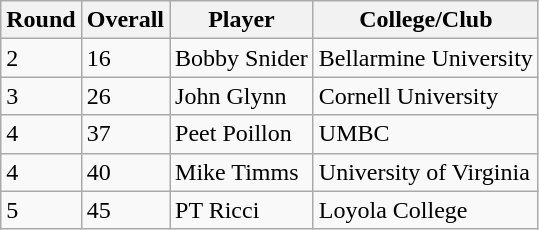<table class="wikitable">
<tr>
<th>Round</th>
<th>Overall</th>
<th>Player</th>
<th>College/Club</th>
</tr>
<tr>
<td>2</td>
<td>16</td>
<td>Bobby Snider</td>
<td>Bellarmine University</td>
</tr>
<tr>
<td>3</td>
<td>26</td>
<td>John Glynn</td>
<td>Cornell University</td>
</tr>
<tr>
<td>4</td>
<td>37</td>
<td>Peet Poillon</td>
<td>UMBC</td>
</tr>
<tr>
<td>4</td>
<td>40</td>
<td>Mike Timms</td>
<td>University of Virginia</td>
</tr>
<tr>
<td>5</td>
<td>45</td>
<td>PT Ricci</td>
<td>Loyola College</td>
</tr>
</table>
